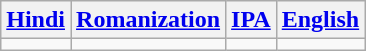<table class="wikitable">
<tr>
<th><a href='#'>Hindi</a></th>
<th><a href='#'>Romanization</a></th>
<th><a href='#'>IPA</a></th>
<th><a href='#'>English</a></th>
</tr>
<tr style="valign:top;white-space:nowrap;">
<td></td>
<td></td>
<td></td>
<td></td>
</tr>
</table>
